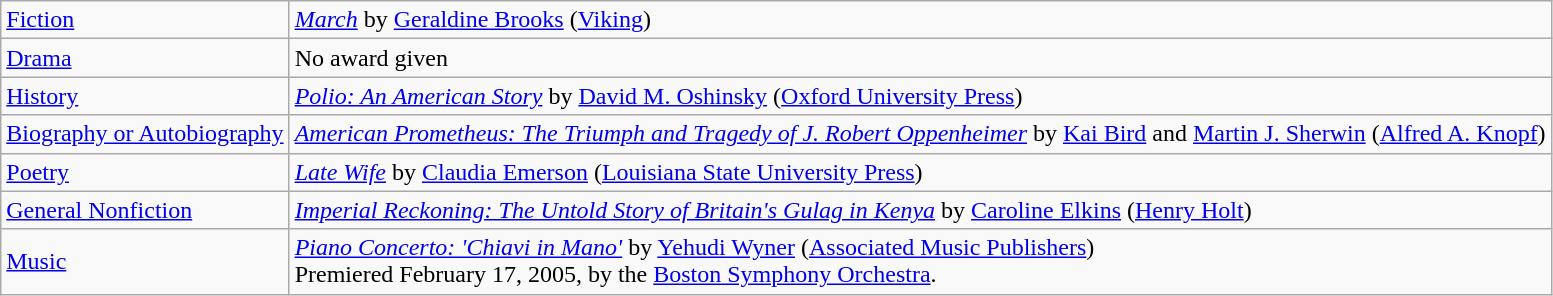<table class="wikitable">
<tr>
<td><a href='#'>Fiction</a></td>
<td><em><a href='#'>March</a></em> by <a href='#'>Geraldine Brooks</a> (<a href='#'>Viking</a>)</td>
</tr>
<tr>
<td><a href='#'>Drama</a></td>
<td>No award given</td>
</tr>
<tr>
<td><a href='#'>History</a></td>
<td><em><a href='#'>Polio: An American Story</a></em> by <a href='#'>David M. Oshinsky</a> (<a href='#'>Oxford University Press</a>)</td>
</tr>
<tr>
<td><a href='#'>Biography or Autobiography</a></td>
<td><em><a href='#'>American Prometheus: The Triumph and Tragedy of J. Robert Oppenheimer</a></em> by <a href='#'>Kai Bird</a> and <a href='#'>Martin J. Sherwin</a> (<a href='#'>Alfred A. Knopf</a>)</td>
</tr>
<tr>
<td><a href='#'>Poetry</a></td>
<td><em><a href='#'>Late Wife</a></em> by <a href='#'>Claudia Emerson</a>  (<a href='#'>Louisiana State University Press</a>)</td>
</tr>
<tr>
<td><a href='#'>General Nonfiction</a></td>
<td><em><a href='#'>Imperial Reckoning: The Untold Story of Britain's Gulag in Kenya</a></em> by <a href='#'>Caroline Elkins</a> (<a href='#'>Henry Holt</a>)</td>
</tr>
<tr>
<td><a href='#'>Music</a></td>
<td><em><a href='#'>Piano Concerto: 'Chiavi in Mano'</a></em> by <a href='#'>Yehudi Wyner</a> (<a href='#'>Associated Music Publishers</a>)<br>Premiered February 17, 2005, by the <a href='#'>Boston Symphony Orchestra</a>.</td>
</tr>
</table>
